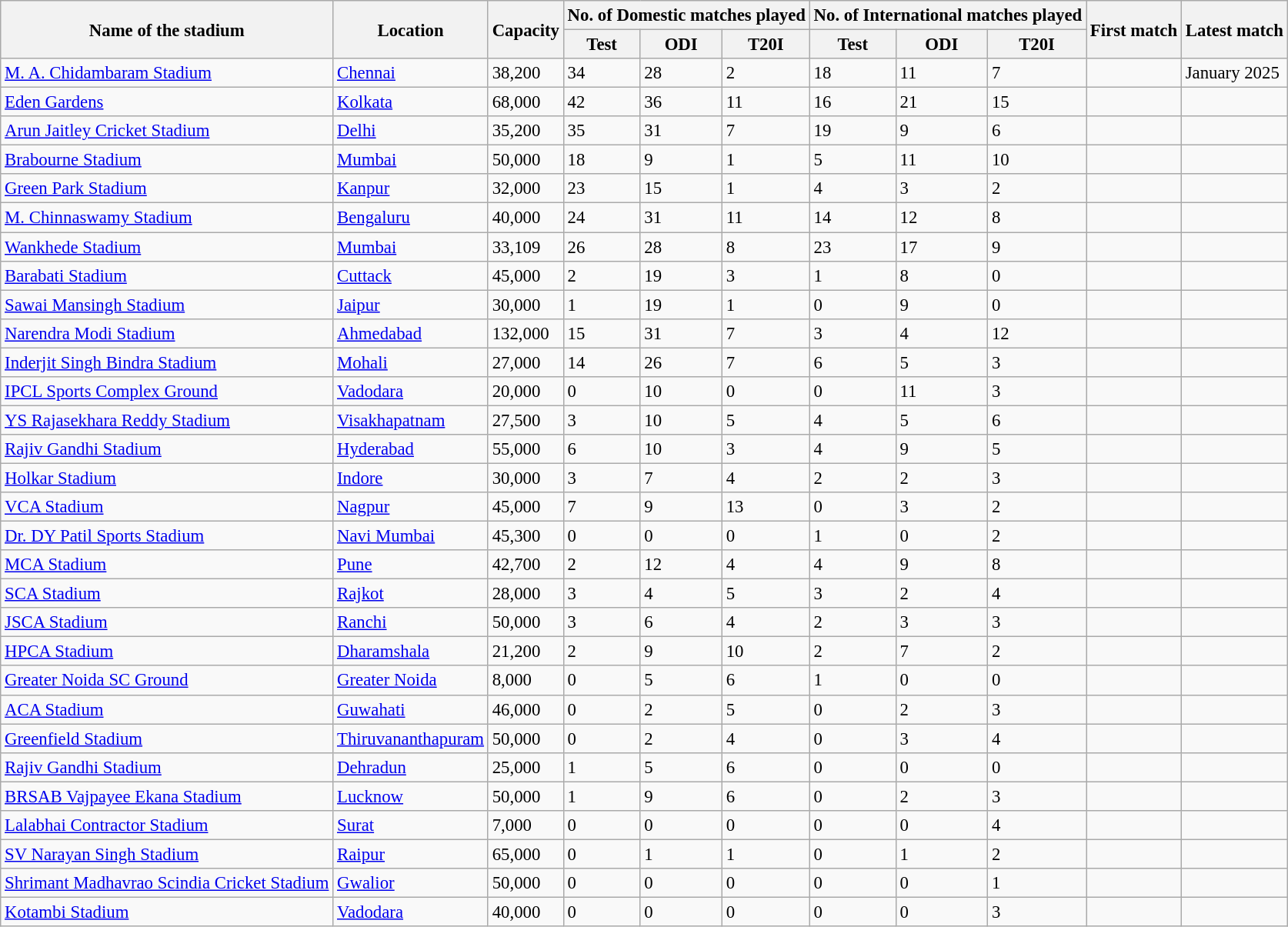<table class="wikitable sortable collapsible static-row-numbers" style="font-size: 95%">
<tr>
<th rowspan=2>Name of the stadium</th>
<th rowspan=2>Location</th>
<th rowspan=2>Capacity</th>
<th colspan=3>No. of Domestic matches played</th>
<th colspan=3>No. of International matches played</th>
<th rowspan=2>First match</th>
<th rowspan=2>Latest match</th>
</tr>
<tr>
<th>Test</th>
<th>ODI</th>
<th>T20I</th>
<th>Test</th>
<th>ODI</th>
<th>T20I</th>
</tr>
<tr>
<td><a href='#'>M. A. Chidambaram Stadium</a></td>
<td><a href='#'>Chennai</a></td>
<td>38,200</td>
<td>34</td>
<td>28</td>
<td>2</td>
<td>18</td>
<td>11</td>
<td>7</td>
<td></td>
<td>January 2025</td>
</tr>
<tr>
<td><a href='#'>Eden Gardens</a></td>
<td><a href='#'>Kolkata</a></td>
<td>68,000</td>
<td>42</td>
<td>36</td>
<td>11</td>
<td>16</td>
<td>21</td>
<td>15</td>
<td></td>
<td></td>
</tr>
<tr>
<td><a href='#'>Arun Jaitley Cricket Stadium</a></td>
<td><a href='#'>Delhi</a></td>
<td>35,200</td>
<td>35</td>
<td>31</td>
<td>7</td>
<td>19</td>
<td>9</td>
<td>6</td>
<td></td>
<td></td>
</tr>
<tr>
<td><a href='#'>Brabourne Stadium</a></td>
<td><a href='#'>Mumbai</a></td>
<td>50,000</td>
<td>18</td>
<td>9</td>
<td>1</td>
<td>5</td>
<td>11</td>
<td>10</td>
<td></td>
<td></td>
</tr>
<tr>
<td><a href='#'>Green Park Stadium</a></td>
<td><a href='#'>Kanpur</a></td>
<td>32,000</td>
<td>23</td>
<td>15</td>
<td>1</td>
<td>4</td>
<td>3</td>
<td>2</td>
<td></td>
<td></td>
</tr>
<tr>
<td><a href='#'>M. Chinnaswamy Stadium</a></td>
<td><a href='#'>Bengaluru</a></td>
<td>40,000</td>
<td>24</td>
<td>31</td>
<td>11</td>
<td>14</td>
<td>12</td>
<td>8</td>
<td></td>
<td></td>
</tr>
<tr>
<td><a href='#'>Wankhede Stadium</a></td>
<td><a href='#'>Mumbai</a></td>
<td>33,109</td>
<td>26</td>
<td>28</td>
<td>8</td>
<td>23</td>
<td>17</td>
<td>9</td>
<td></td>
<td></td>
</tr>
<tr>
<td><a href='#'>Barabati Stadium</a></td>
<td><a href='#'>Cuttack</a></td>
<td>45,000</td>
<td>2</td>
<td>19</td>
<td>3</td>
<td>1</td>
<td>8</td>
<td>0</td>
<td></td>
<td></td>
</tr>
<tr>
<td><a href='#'>Sawai Mansingh Stadium</a></td>
<td><a href='#'>Jaipur</a></td>
<td>30,000</td>
<td>1</td>
<td>19</td>
<td>1</td>
<td>0</td>
<td>9</td>
<td>0</td>
<td></td>
<td></td>
</tr>
<tr>
<td><a href='#'>Narendra Modi Stadium</a></td>
<td><a href='#'>Ahmedabad</a></td>
<td>132,000</td>
<td>15</td>
<td>31</td>
<td>7</td>
<td>3</td>
<td>4</td>
<td>12</td>
<td></td>
<td></td>
</tr>
<tr>
<td><a href='#'>Inderjit Singh Bindra Stadium</a></td>
<td><a href='#'>Mohali</a></td>
<td>27,000</td>
<td>14</td>
<td>26</td>
<td>7</td>
<td>6</td>
<td>5</td>
<td>3</td>
<td></td>
<td></td>
</tr>
<tr>
<td><a href='#'>IPCL Sports Complex Ground</a></td>
<td><a href='#'>Vadodara</a></td>
<td>20,000</td>
<td>0</td>
<td>10</td>
<td>0</td>
<td>0</td>
<td>11</td>
<td>3</td>
<td></td>
<td></td>
</tr>
<tr>
<td><a href='#'>YS Rajasekhara Reddy Stadium</a></td>
<td><a href='#'>Visakhapatnam</a></td>
<td>27,500</td>
<td>3</td>
<td>10</td>
<td>5</td>
<td>4</td>
<td>5</td>
<td>6</td>
<td></td>
<td></td>
</tr>
<tr>
<td><a href='#'>Rajiv Gandhi Stadium</a></td>
<td><a href='#'>Hyderabad</a></td>
<td>55,000</td>
<td>6</td>
<td>10</td>
<td>3</td>
<td>4</td>
<td>9</td>
<td>5</td>
<td></td>
<td></td>
</tr>
<tr>
<td><a href='#'>Holkar Stadium</a></td>
<td><a href='#'>Indore</a></td>
<td>30,000</td>
<td>3</td>
<td>7</td>
<td>4</td>
<td>2</td>
<td>2</td>
<td>3</td>
<td></td>
<td></td>
</tr>
<tr>
<td><a href='#'>VCA Stadium</a></td>
<td><a href='#'>Nagpur</a></td>
<td>45,000</td>
<td>7</td>
<td>9</td>
<td>13</td>
<td>0</td>
<td>3</td>
<td>2</td>
<td></td>
<td></td>
</tr>
<tr>
<td><a href='#'>Dr. DY Patil Sports Stadium</a></td>
<td><a href='#'>Navi Mumbai</a></td>
<td>45,300</td>
<td>0</td>
<td>0</td>
<td>0</td>
<td>1</td>
<td>0</td>
<td>2</td>
<td></td>
<td></td>
</tr>
<tr>
<td><a href='#'>MCA Stadium</a></td>
<td><a href='#'>Pune</a></td>
<td>42,700</td>
<td>2</td>
<td>12</td>
<td>4</td>
<td>4</td>
<td>9</td>
<td>8</td>
<td></td>
<td></td>
</tr>
<tr>
<td><a href='#'>SCA Stadium</a></td>
<td><a href='#'>Rajkot</a></td>
<td>28,000</td>
<td>3</td>
<td>4</td>
<td>5</td>
<td>3</td>
<td>2</td>
<td>4</td>
<td></td>
<td></td>
</tr>
<tr>
<td><a href='#'>JSCA Stadium</a></td>
<td><a href='#'>Ranchi</a></td>
<td>50,000</td>
<td>3</td>
<td>6</td>
<td>4</td>
<td>2</td>
<td>3</td>
<td>3</td>
<td></td>
<td></td>
</tr>
<tr>
<td><a href='#'>HPCA Stadium</a></td>
<td><a href='#'>Dharamshala</a></td>
<td>21,200</td>
<td>2</td>
<td>9</td>
<td>10</td>
<td>2</td>
<td>7</td>
<td>2</td>
<td></td>
<td></td>
</tr>
<tr>
<td><a href='#'>Greater Noida SC Ground</a></td>
<td><a href='#'>Greater Noida</a></td>
<td>8,000</td>
<td>0</td>
<td>5</td>
<td>6</td>
<td>1</td>
<td>0</td>
<td>0</td>
<td></td>
<td></td>
</tr>
<tr>
<td><a href='#'>ACA Stadium</a></td>
<td><a href='#'>Guwahati</a></td>
<td>46,000</td>
<td>0</td>
<td>2</td>
<td>5</td>
<td>0</td>
<td>2</td>
<td>3</td>
<td></td>
<td></td>
</tr>
<tr>
<td><a href='#'>Greenfield Stadium</a></td>
<td><a href='#'>Thiruvananthapuram</a></td>
<td>50,000</td>
<td>0</td>
<td>2</td>
<td>4</td>
<td>0</td>
<td>3</td>
<td>4</td>
<td></td>
<td></td>
</tr>
<tr>
<td><a href='#'>Rajiv Gandhi Stadium</a></td>
<td><a href='#'>Dehradun</a></td>
<td>25,000</td>
<td>1</td>
<td>5</td>
<td>6</td>
<td>0</td>
<td>0</td>
<td>0</td>
<td></td>
<td></td>
</tr>
<tr>
<td><a href='#'>BRSAB Vajpayee Ekana Stadium</a></td>
<td><a href='#'>Lucknow</a></td>
<td>50,000</td>
<td>1</td>
<td>9</td>
<td>6</td>
<td>0</td>
<td>2</td>
<td>3</td>
<td></td>
<td></td>
</tr>
<tr>
<td><a href='#'>Lalabhai Contractor Stadium</a></td>
<td><a href='#'>Surat</a></td>
<td>7,000</td>
<td>0</td>
<td>0</td>
<td>0</td>
<td>0</td>
<td>0</td>
<td>4</td>
<td></td>
<td></td>
</tr>
<tr>
<td><a href='#'>SV Narayan Singh Stadium</a></td>
<td><a href='#'>Raipur</a></td>
<td>65,000</td>
<td>0</td>
<td>1</td>
<td>1</td>
<td>0</td>
<td>1</td>
<td>2</td>
<td></td>
<td></td>
</tr>
<tr>
<td><a href='#'>Shrimant Madhavrao Scindia Cricket Stadium</a></td>
<td><a href='#'>Gwalior</a></td>
<td>50,000</td>
<td>0</td>
<td>0</td>
<td>0</td>
<td>0</td>
<td>0</td>
<td>1</td>
<td></td>
<td></td>
</tr>
<tr>
<td><a href='#'>Kotambi Stadium</a></td>
<td><a href='#'>Vadodara</a></td>
<td>40,000</td>
<td>0</td>
<td>0</td>
<td>0</td>
<td>0</td>
<td>0</td>
<td>3</td>
<td></td>
<td></td>
</tr>
</table>
